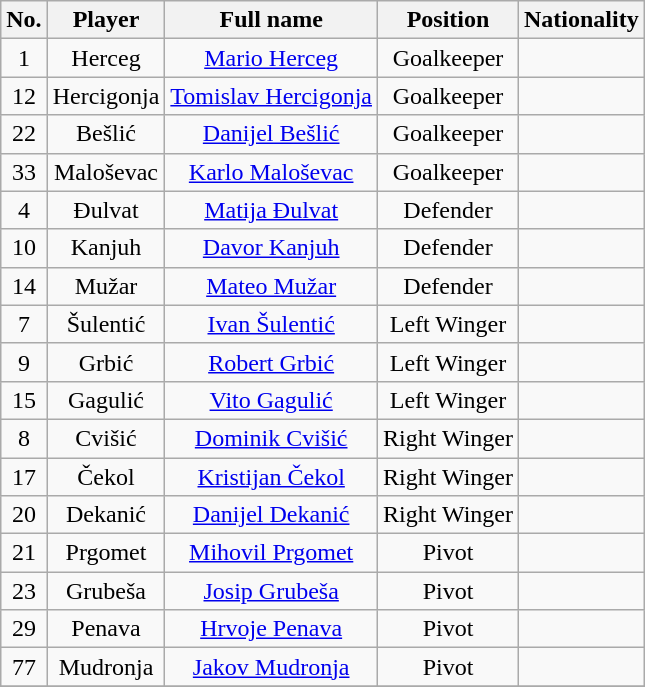<table class="wikitable sortable" style="text-align:center;">
<tr>
<th>No.</th>
<th>Player</th>
<th>Full name</th>
<th>Position</th>
<th>Nationality</th>
</tr>
<tr>
<td>1</td>
<td>Herceg</td>
<td><a href='#'>Mario Herceg</a></td>
<td>Goalkeeper</td>
<td></td>
</tr>
<tr>
<td>12</td>
<td>Hercigonja</td>
<td><a href='#'>Tomislav Hercigonja</a></td>
<td>Goalkeeper</td>
<td></td>
</tr>
<tr>
<td>22</td>
<td>Bešlić</td>
<td><a href='#'>Danijel Bešlić</a></td>
<td>Goalkeeper</td>
<td></td>
</tr>
<tr>
<td>33</td>
<td>Maloševac</td>
<td><a href='#'>Karlo Maloševac</a></td>
<td>Goalkeeper</td>
<td></td>
</tr>
<tr>
<td>4</td>
<td>Đulvat</td>
<td><a href='#'>Matija Đulvat</a></td>
<td>Defender</td>
<td></td>
</tr>
<tr>
<td>10</td>
<td>Kanjuh</td>
<td><a href='#'>Davor Kanjuh</a></td>
<td>Defender</td>
<td></td>
</tr>
<tr>
<td>14</td>
<td>Mužar</td>
<td><a href='#'>Mateo Mužar</a></td>
<td>Defender</td>
<td></td>
</tr>
<tr>
<td>7</td>
<td>Šulentić</td>
<td><a href='#'>Ivan Šulentić</a></td>
<td>Left Winger</td>
<td></td>
</tr>
<tr>
<td>9</td>
<td>Grbić</td>
<td><a href='#'>Robert Grbić</a></td>
<td>Left Winger</td>
<td></td>
</tr>
<tr>
<td>15</td>
<td>Gagulić</td>
<td><a href='#'>Vito Gagulić</a></td>
<td>Left Winger</td>
<td></td>
</tr>
<tr>
<td>8</td>
<td>Cvišić</td>
<td><a href='#'>Dominik Cvišić</a></td>
<td>Right Winger</td>
<td></td>
</tr>
<tr>
<td>17</td>
<td>Čekol</td>
<td><a href='#'>Kristijan Čekol</a></td>
<td>Right Winger</td>
<td></td>
</tr>
<tr>
<td>20</td>
<td>Dekanić</td>
<td><a href='#'>Danijel Dekanić</a></td>
<td>Right Winger</td>
<td></td>
</tr>
<tr>
<td>21</td>
<td>Prgomet</td>
<td><a href='#'>Mihovil Prgomet</a></td>
<td>Pivot</td>
<td></td>
</tr>
<tr>
<td>23</td>
<td>Grubeša</td>
<td><a href='#'>Josip Grubeša</a></td>
<td>Pivot</td>
<td></td>
</tr>
<tr>
<td>29</td>
<td>Penava</td>
<td><a href='#'>Hrvoje Penava</a></td>
<td>Pivot</td>
<td></td>
</tr>
<tr>
<td>77</td>
<td>Mudronja</td>
<td><a href='#'>Jakov Mudronja</a></td>
<td>Pivot</td>
<td></td>
</tr>
<tr>
</tr>
</table>
